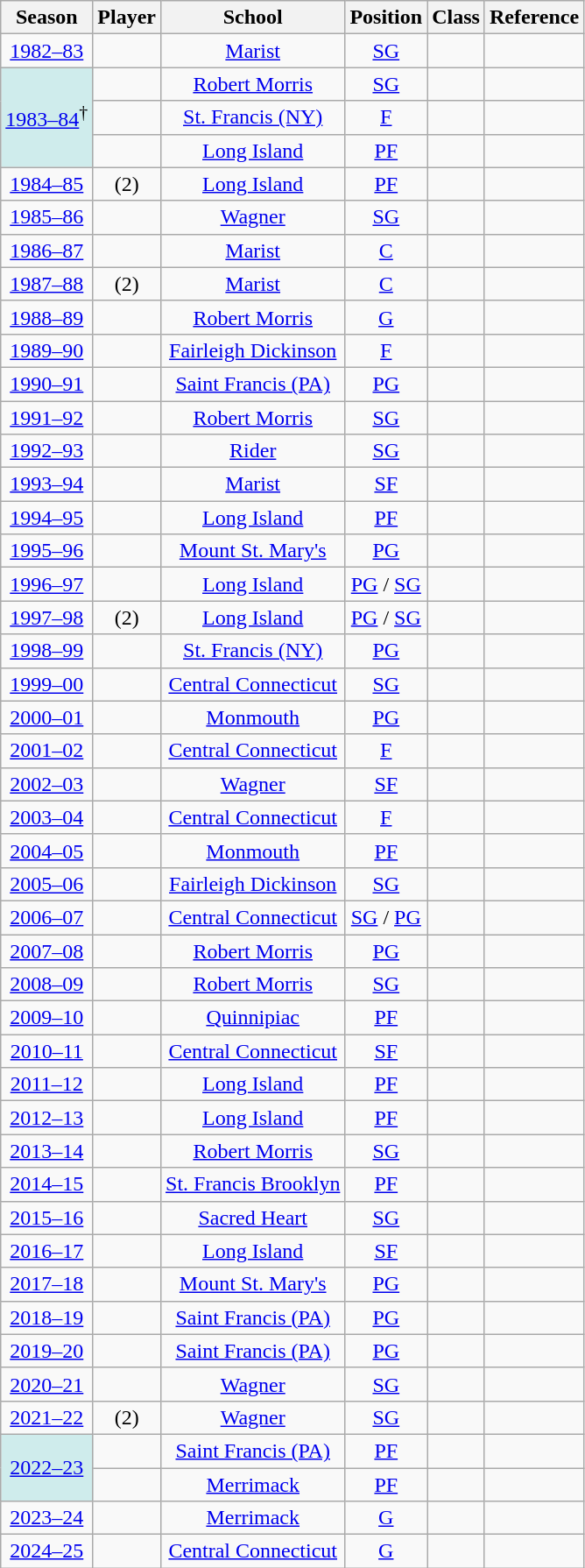<table class="wikitable sortable" style="text-align:center;">
<tr>
<th>Season</th>
<th>Player</th>
<th>School</th>
<th>Position</th>
<th>Class</th>
<th class="unsortable">Reference</th>
</tr>
<tr>
<td><a href='#'>1982–83</a></td>
<td></td>
<td><a href='#'>Marist</a></td>
<td><a href='#'>SG</a></td>
<td></td>
<td></td>
</tr>
<tr>
<td style="background-color:#CFECEC;" rowspan=3><a href='#'>1983–84</a><sup>†</sup></td>
<td></td>
<td><a href='#'>Robert Morris</a></td>
<td><a href='#'>SG</a></td>
<td></td>
<td></td>
</tr>
<tr>
<td></td>
<td><a href='#'>St. Francis (NY)</a></td>
<td><a href='#'>F</a></td>
<td></td>
<td></td>
</tr>
<tr>
<td></td>
<td><a href='#'>Long Island</a></td>
<td><a href='#'>PF</a></td>
<td></td>
<td></td>
</tr>
<tr>
<td><a href='#'>1984–85</a></td>
<td> (2)</td>
<td><a href='#'>Long Island</a></td>
<td><a href='#'>PF</a></td>
<td></td>
<td></td>
</tr>
<tr>
<td><a href='#'>1985–86</a></td>
<td></td>
<td><a href='#'>Wagner</a></td>
<td><a href='#'>SG</a></td>
<td></td>
<td></td>
</tr>
<tr>
<td><a href='#'>1986–87</a></td>
<td></td>
<td><a href='#'>Marist</a></td>
<td><a href='#'>C</a></td>
<td></td>
<td></td>
</tr>
<tr>
<td><a href='#'>1987–88</a></td>
<td> (2)</td>
<td><a href='#'>Marist</a></td>
<td><a href='#'>C</a></td>
<td></td>
<td></td>
</tr>
<tr>
<td><a href='#'>1988–89</a></td>
<td></td>
<td><a href='#'>Robert Morris</a></td>
<td><a href='#'>G</a></td>
<td></td>
<td></td>
</tr>
<tr>
<td><a href='#'>1989–90</a></td>
<td></td>
<td><a href='#'>Fairleigh Dickinson</a></td>
<td><a href='#'>F</a></td>
<td></td>
<td></td>
</tr>
<tr>
<td><a href='#'>1990–91</a></td>
<td></td>
<td><a href='#'>Saint Francis (PA)</a></td>
<td><a href='#'>PG</a></td>
<td></td>
<td></td>
</tr>
<tr>
<td><a href='#'>1991–92</a></td>
<td></td>
<td><a href='#'>Robert Morris</a></td>
<td><a href='#'>SG</a></td>
<td></td>
<td></td>
</tr>
<tr>
<td><a href='#'>1992–93</a></td>
<td></td>
<td><a href='#'>Rider</a></td>
<td><a href='#'>SG</a></td>
<td></td>
<td></td>
</tr>
<tr>
<td><a href='#'>1993–94</a></td>
<td></td>
<td><a href='#'>Marist</a></td>
<td><a href='#'>SF</a></td>
<td></td>
<td></td>
</tr>
<tr>
<td><a href='#'>1994–95</a></td>
<td></td>
<td><a href='#'>Long Island</a></td>
<td><a href='#'>PF</a></td>
<td></td>
<td></td>
</tr>
<tr>
<td><a href='#'>1995–96</a></td>
<td></td>
<td><a href='#'>Mount St. Mary's</a></td>
<td><a href='#'>PG</a></td>
<td></td>
<td></td>
</tr>
<tr>
<td><a href='#'>1996–97</a></td>
<td></td>
<td><a href='#'>Long Island</a></td>
<td><a href='#'>PG</a> / <a href='#'>SG</a></td>
<td></td>
<td></td>
</tr>
<tr>
<td><a href='#'>1997–98</a></td>
<td> (2)</td>
<td><a href='#'>Long Island</a></td>
<td><a href='#'>PG</a> / <a href='#'>SG</a></td>
<td></td>
<td></td>
</tr>
<tr>
<td><a href='#'>1998–99</a></td>
<td></td>
<td><a href='#'>St. Francis (NY)</a></td>
<td><a href='#'>PG</a></td>
<td></td>
<td></td>
</tr>
<tr>
<td><a href='#'>1999–00</a></td>
<td></td>
<td><a href='#'>Central Connecticut</a></td>
<td><a href='#'>SG</a></td>
<td></td>
<td></td>
</tr>
<tr>
<td><a href='#'>2000–01</a></td>
<td></td>
<td><a href='#'>Monmouth</a></td>
<td><a href='#'>PG</a></td>
<td></td>
<td></td>
</tr>
<tr>
<td><a href='#'>2001–02</a></td>
<td></td>
<td><a href='#'>Central Connecticut</a></td>
<td><a href='#'>F</a></td>
<td></td>
<td></td>
</tr>
<tr>
<td><a href='#'>2002–03</a></td>
<td></td>
<td><a href='#'>Wagner</a></td>
<td><a href='#'>SF</a></td>
<td></td>
<td></td>
</tr>
<tr>
<td><a href='#'>2003–04</a></td>
<td></td>
<td><a href='#'>Central Connecticut</a></td>
<td><a href='#'>F</a></td>
<td></td>
<td></td>
</tr>
<tr>
<td><a href='#'>2004–05</a></td>
<td></td>
<td><a href='#'>Monmouth</a></td>
<td><a href='#'>PF</a></td>
<td></td>
<td></td>
</tr>
<tr>
<td><a href='#'>2005–06</a></td>
<td></td>
<td><a href='#'>Fairleigh Dickinson</a></td>
<td><a href='#'>SG</a></td>
<td></td>
<td></td>
</tr>
<tr>
<td><a href='#'>2006–07</a></td>
<td></td>
<td><a href='#'>Central Connecticut</a></td>
<td><a href='#'>SG</a> / <a href='#'>PG</a></td>
<td></td>
<td></td>
</tr>
<tr>
<td><a href='#'>2007–08</a></td>
<td></td>
<td><a href='#'>Robert Morris</a></td>
<td><a href='#'>PG</a></td>
<td></td>
<td></td>
</tr>
<tr>
<td><a href='#'>2008–09</a></td>
<td></td>
<td><a href='#'>Robert Morris</a></td>
<td><a href='#'>SG</a></td>
<td></td>
<td></td>
</tr>
<tr>
<td><a href='#'>2009–10</a></td>
<td></td>
<td><a href='#'>Quinnipiac</a></td>
<td><a href='#'>PF</a></td>
<td></td>
<td></td>
</tr>
<tr>
<td><a href='#'>2010–11</a></td>
<td></td>
<td><a href='#'>Central Connecticut</a></td>
<td><a href='#'>SF</a></td>
<td></td>
<td></td>
</tr>
<tr>
<td><a href='#'>2011–12</a></td>
<td></td>
<td><a href='#'>Long Island</a></td>
<td><a href='#'>PF</a></td>
<td></td>
<td></td>
</tr>
<tr>
<td><a href='#'>2012–13</a></td>
<td></td>
<td><a href='#'>Long Island</a></td>
<td><a href='#'>PF</a></td>
<td></td>
<td></td>
</tr>
<tr>
<td><a href='#'>2013–14</a></td>
<td></td>
<td><a href='#'>Robert Morris</a></td>
<td><a href='#'>SG</a></td>
<td></td>
<td></td>
</tr>
<tr>
<td><a href='#'>2014–15</a></td>
<td></td>
<td><a href='#'>St. Francis Brooklyn</a></td>
<td><a href='#'>PF</a></td>
<td></td>
<td></td>
</tr>
<tr>
<td><a href='#'>2015–16</a></td>
<td></td>
<td><a href='#'>Sacred Heart</a></td>
<td><a href='#'>SG</a></td>
<td></td>
<td></td>
</tr>
<tr>
<td><a href='#'>2016–17</a></td>
<td></td>
<td><a href='#'>Long Island</a></td>
<td><a href='#'>SF</a></td>
<td></td>
<td></td>
</tr>
<tr>
<td><a href='#'>2017–18</a></td>
<td></td>
<td><a href='#'>Mount St. Mary's</a></td>
<td><a href='#'>PG</a></td>
<td></td>
<td></td>
</tr>
<tr>
<td><a href='#'>2018–19</a></td>
<td></td>
<td><a href='#'>Saint Francis (PA)</a></td>
<td><a href='#'>PG</a></td>
<td></td>
<td></td>
</tr>
<tr>
<td><a href='#'>2019–20</a></td>
<td></td>
<td><a href='#'>Saint Francis (PA)</a></td>
<td><a href='#'>PG</a></td>
<td></td>
<td></td>
</tr>
<tr>
<td><a href='#'>2020–21</a></td>
<td></td>
<td><a href='#'>Wagner</a></td>
<td><a href='#'>SG</a></td>
<td></td>
<td></td>
</tr>
<tr>
<td><a href='#'>2021–22</a></td>
<td> (2)</td>
<td><a href='#'>Wagner</a></td>
<td><a href='#'>SG</a></td>
<td></td>
<td></td>
</tr>
<tr>
<td style="background-color:#CFECEC;" rowspan=2><a href='#'>2022–23</a></td>
<td></td>
<td><a href='#'>Saint Francis (PA)</a></td>
<td><a href='#'>PF</a></td>
<td></td>
<td></td>
</tr>
<tr>
<td></td>
<td><a href='#'>Merrimack</a></td>
<td><a href='#'>PF</a></td>
<td></td>
<td></td>
</tr>
<tr>
<td><a href='#'>2023–24</a></td>
<td></td>
<td><a href='#'>Merrimack</a></td>
<td><a href='#'>G</a></td>
<td></td>
<td></td>
</tr>
<tr>
<td><a href='#'>2024–25</a></td>
<td></td>
<td><a href='#'>Central Connecticut</a></td>
<td><a href='#'>G</a></td>
<td></td>
<td></td>
</tr>
</table>
